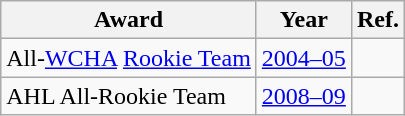<table class="wikitable">
<tr>
<th>Award</th>
<th>Year</th>
<th>Ref.</th>
</tr>
<tr>
<td>All-<a href='#'>WCHA</a> <a href='#'>Rookie Team</a></td>
<td><a href='#'>2004–05</a></td>
<td></td>
</tr>
<tr>
<td>AHL All-Rookie Team</td>
<td><a href='#'>2008–09</a></td>
<td></td>
</tr>
</table>
